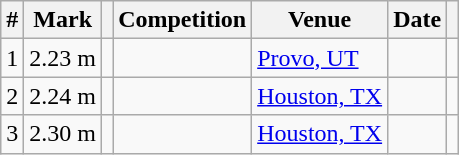<table class="wikitable sortable">
<tr>
<th>#</th>
<th>Mark</th>
<th class=unsortable></th>
<th>Competition</th>
<th>Venue</th>
<th>Date</th>
<th class=unsortable></th>
</tr>
<tr>
<td align=center>1</td>
<td align=right>2.23 m</td>
<td></td>
<td></td>
<td><a href='#'>Provo, UT</a></td>
<td align=right></td>
<td></td>
</tr>
<tr>
<td align=center>2</td>
<td align=right>2.24 m</td>
<td></td>
<td></td>
<td><a href='#'>Houston, TX</a></td>
<td align=right></td>
<td></td>
</tr>
<tr>
<td align=center>3</td>
<td align=right>2.30 m</td>
<td></td>
<td></td>
<td><a href='#'>Houston, TX</a></td>
<td align=right></td>
<td></td>
</tr>
</table>
